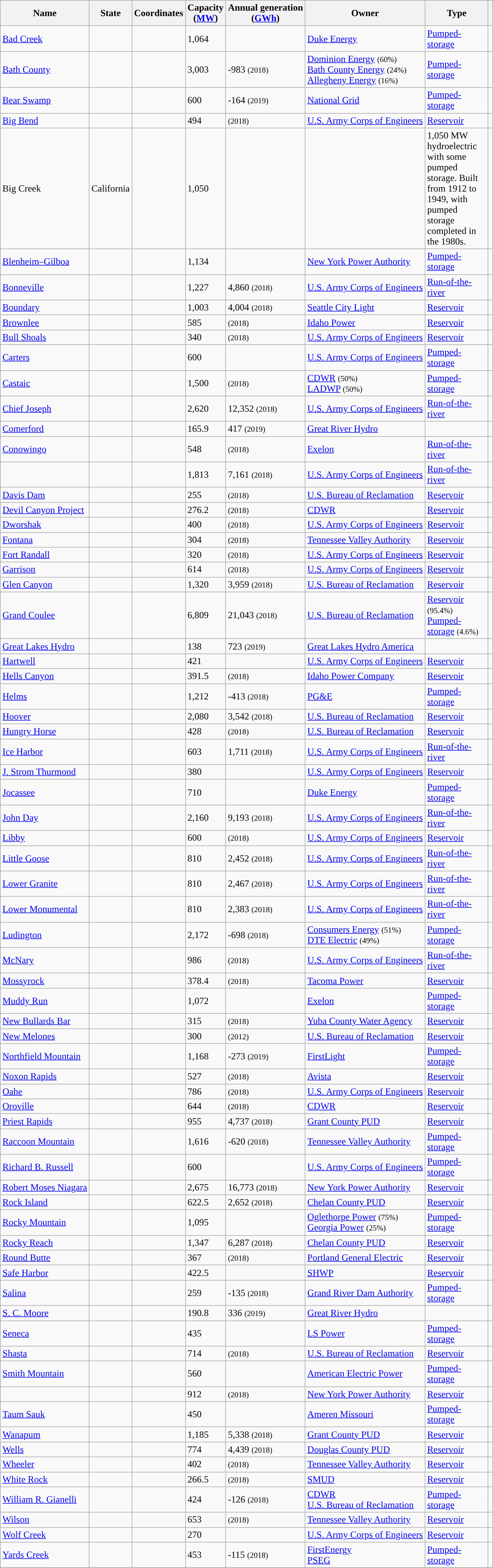<table class="wikitable sortable">
<tr>
<th>Name</th>
<th>State</th>
<th>Coordinates</th>
<th>Capacity<br>(<a href='#'>MW</a>)</th>
<th>Annual generation<br>(<a href='#'>GWh</a>)</th>
<th>Owner</th>
<th style="width: 100px">Type</th>
<th class="unsortable"></th>
</tr>
<tr>
<td><a href='#'>Bad Creek</a></td>
<td></td>
<td></td>
<td>1,064</td>
<td></td>
<td><a href='#'>Duke Energy</a></td>
<td><a href='#'>Pumped-storage</a></td>
<td></td>
</tr>
<tr>
<td><a href='#'>Bath County</a></td>
<td></td>
<td></td>
<td>3,003</td>
<td>-983 <small>(2018)</small></td>
<td><a href='#'>Dominion Energy</a> <small>(60%)</small><br><a href='#'>Bath County Energy</a> <small>(24%)</small><br><a href='#'>Allegheny Energy</a> <small>(16%)</small></td>
<td><a href='#'>Pumped-storage</a></td>
<td></td>
</tr>
<tr>
<td><a href='#'>Bear Swamp</a></td>
<td></td>
<td></td>
<td>600</td>
<td>-164 <small>(2019)</small></td>
<td><a href='#'>National Grid</a></td>
<td><a href='#'>Pumped-storage</a></td>
<td></td>
</tr>
<tr>
<td><a href='#'>Big Bend</a></td>
<td></td>
<td></td>
<td>494</td>
<td> <small>(2018)</small></td>
<td><a href='#'>U.S. Army Corps of Engineers</a></td>
<td><a href='#'>Reservoir</a></td>
<td></td>
</tr>
<tr>
<td>Big Creek</td>
<td>California</td>
<td></td>
<td>1,050</td>
<td></td>
<td></td>
<td>1,050 MW hydroelectric with some pumped storage. Built from 1912 to 1949, with pumped storage completed in the 1980s.</td>
<td></td>
</tr>
<tr>
<td><a href='#'>Blenheim–Gilboa</a></td>
<td></td>
<td></td>
<td>1,134</td>
<td></td>
<td><a href='#'>New York Power Authority</a></td>
<td><a href='#'>Pumped-storage</a></td>
<td></td>
</tr>
<tr>
<td><a href='#'>Bonneville</a></td>
<td><br></td>
<td></td>
<td>1,227</td>
<td>4,860 <small>(2018)</small></td>
<td><a href='#'>U.S. Army Corps of Engineers</a></td>
<td><a href='#'>Run-of-the-river</a></td>
<td></td>
</tr>
<tr>
<td><a href='#'>Boundary</a></td>
<td></td>
<td></td>
<td>1,003</td>
<td>4,004 <small>(2018)</small></td>
<td><a href='#'>Seattle City Light</a></td>
<td><a href='#'>Reservoir</a></td>
<td></td>
</tr>
<tr>
<td><a href='#'>Brownlee</a></td>
<td><br></td>
<td></td>
<td>585</td>
<td> <small>(2018)</small></td>
<td><a href='#'>Idaho Power</a></td>
<td><a href='#'>Reservoir</a></td>
<td></td>
</tr>
<tr>
<td><a href='#'>Bull Shoals</a></td>
<td></td>
<td></td>
<td>340</td>
<td> <small>(2018)</small></td>
<td><a href='#'>U.S. Army Corps of Engineers</a></td>
<td><a href='#'>Reservoir</a></td>
<td></td>
</tr>
<tr>
<td><a href='#'>Carters</a></td>
<td></td>
<td></td>
<td>600</td>
<td></td>
<td><a href='#'>U.S. Army Corps of Engineers</a></td>
<td><a href='#'>Pumped-storage</a></td>
<td></td>
</tr>
<tr>
<td><a href='#'>Castaic</a></td>
<td></td>
<td></td>
<td>1,500</td>
<td> <small>(2018)</small></td>
<td><a href='#'>CDWR</a> <small>(50%)</small><br><a href='#'>LADWP</a> <small>(50%)</small></td>
<td><a href='#'>Pumped-storage</a></td>
<td></td>
</tr>
<tr>
<td><a href='#'>Chief Joseph</a></td>
<td></td>
<td></td>
<td>2,620</td>
<td>12,352 <small>(2018)</small></td>
<td><a href='#'>U.S. Army Corps of Engineers</a></td>
<td><a href='#'>Run-of-the-river</a></td>
<td></td>
</tr>
<tr>
<td><a href='#'>Comerford</a></td>
<td></td>
<td></td>
<td>165.9</td>
<td>417 <small>(2019)</small></td>
<td><a href='#'>Great River Hydro</a></td>
<td></td>
<td></td>
</tr>
<tr>
<td><a href='#'>Conowingo</a></td>
<td></td>
<td></td>
<td>548</td>
<td> <small>(2018)</small></td>
<td><a href='#'>Exelon</a></td>
<td><a href='#'>Run-of-the-river</a></td>
<td></td>
</tr>
<tr>
<td></td>
<td><br></td>
<td></td>
<td>1,813</td>
<td>7,161 <small>(2018)</small></td>
<td><a href='#'>U.S. Army Corps of Engineers</a></td>
<td><a href='#'>Run-of-the-river</a></td>
<td></td>
</tr>
<tr>
<td><a href='#'>Davis Dam</a></td>
<td><br></td>
<td></td>
<td>255</td>
<td> <small>(2018)</small></td>
<td><a href='#'>U.S. Bureau of Reclamation</a></td>
<td><a href='#'>Reservoir</a></td>
<td></td>
</tr>
<tr>
<td><a href='#'>Devil Canyon Project</a></td>
<td></td>
<td></td>
<td>276.2</td>
<td> <small>(2018)</small></td>
<td><a href='#'>CDWR</a></td>
<td><a href='#'>Reservoir</a></td>
<td></td>
</tr>
<tr>
<td><a href='#'>Dworshak</a></td>
<td></td>
<td></td>
<td>400</td>
<td> <small>(2018)</small></td>
<td><a href='#'>U.S. Army Corps of Engineers</a></td>
<td><a href='#'>Reservoir</a></td>
<td></td>
</tr>
<tr>
<td><a href='#'>Fontana</a></td>
<td></td>
<td></td>
<td>304</td>
<td> <small>(2018)</small></td>
<td><a href='#'>Tennessee Valley Authority</a></td>
<td><a href='#'>Reservoir</a></td>
<td></td>
</tr>
<tr>
<td><a href='#'>Fort Randall</a></td>
<td></td>
<td></td>
<td>320</td>
<td> <small>(2018)</small></td>
<td><a href='#'>U.S. Army Corps of Engineers</a></td>
<td><a href='#'>Reservoir</a></td>
<td></td>
</tr>
<tr>
<td><a href='#'>Garrison</a></td>
<td></td>
<td></td>
<td>614</td>
<td> <small>(2018)</small></td>
<td><a href='#'>U.S. Army Corps of Engineers</a></td>
<td><a href='#'>Reservoir</a></td>
<td></td>
</tr>
<tr>
<td><a href='#'>Glen Canyon</a></td>
<td></td>
<td></td>
<td>1,320</td>
<td>3,959 <small>(2018)</small></td>
<td><a href='#'>U.S. Bureau of Reclamation</a></td>
<td><a href='#'>Reservoir</a></td>
<td></td>
</tr>
<tr>
<td><a href='#'>Grand Coulee</a></td>
<td></td>
<td></td>
<td>6,809</td>
<td>21,043 <small>(2018)</small></td>
<td><a href='#'>U.S. Bureau of Reclamation</a></td>
<td><a href='#'>Reservoir</a> <small>(95.4%)</small><br><a href='#'>Pumped-storage</a> <small>(4.6%)</small></td>
<td></td>
</tr>
<tr>
<td><a href='#'>Great Lakes Hydro</a></td>
<td></td>
<td></td>
<td>138</td>
<td>723 <small>(2019)</small></td>
<td><a href='#'>Great Lakes Hydro America</a></td>
<td></td>
<td></td>
</tr>
<tr>
<td><a href='#'>Hartwell</a></td>
<td></td>
<td></td>
<td>421</td>
<td></td>
<td><a href='#'>U.S. Army Corps of Engineers</a></td>
<td><a href='#'>Reservoir</a></td>
<td></td>
</tr>
<tr>
<td><a href='#'>Hells Canyon</a></td>
<td><br></td>
<td></td>
<td>391.5</td>
<td> <small>(2018)</small></td>
<td><a href='#'>Idaho Power Company</a></td>
<td><a href='#'>Reservoir</a></td>
<td></td>
</tr>
<tr>
<td><a href='#'>Helms</a></td>
<td></td>
<td></td>
<td>1,212</td>
<td>-413 <small>(2018)</small></td>
<td><a href='#'>PG&E</a></td>
<td><a href='#'>Pumped-storage</a></td>
<td></td>
</tr>
<tr>
<td><a href='#'>Hoover</a></td>
<td><br></td>
<td></td>
<td>2,080</td>
<td>3,542 <small>(2018)</small></td>
<td><a href='#'>U.S. Bureau of Reclamation</a></td>
<td><a href='#'>Reservoir</a></td>
<td></td>
</tr>
<tr>
<td><a href='#'>Hungry Horse</a></td>
<td></td>
<td></td>
<td>428</td>
<td> <small>(2018)</small></td>
<td><a href='#'>U.S. Bureau of Reclamation</a></td>
<td><a href='#'>Reservoir</a></td>
<td></td>
</tr>
<tr>
<td><a href='#'>Ice Harbor</a></td>
<td></td>
<td></td>
<td>603</td>
<td>1,711 <small>(2018)</small></td>
<td><a href='#'>U.S. Army Corps of Engineers</a></td>
<td><a href='#'>Run-of-the-river</a></td>
<td></td>
</tr>
<tr>
<td><a href='#'>J. Strom Thurmond</a></td>
<td></td>
<td></td>
<td>380</td>
<td></td>
<td><a href='#'>U.S. Army Corps of Engineers</a></td>
<td><a href='#'>Reservoir</a></td>
<td></td>
</tr>
<tr>
<td><a href='#'>Jocassee</a></td>
<td></td>
<td></td>
<td>710</td>
<td></td>
<td><a href='#'>Duke Energy</a></td>
<td><a href='#'>Pumped-storage</a></td>
<td></td>
</tr>
<tr>
<td><a href='#'>John Day</a></td>
<td><br></td>
<td></td>
<td>2,160</td>
<td>9,193 <small>(2018)</small></td>
<td><a href='#'>U.S. Army Corps of Engineers</a></td>
<td><a href='#'>Run-of-the-river</a></td>
<td></td>
</tr>
<tr>
<td><a href='#'>Libby</a></td>
<td></td>
<td></td>
<td>600</td>
<td> <small>(2018)</small></td>
<td><a href='#'>U.S. Army Corps of Engineers</a></td>
<td><a href='#'>Reservoir</a></td>
<td></td>
</tr>
<tr>
<td><a href='#'>Little Goose</a></td>
<td></td>
<td></td>
<td>810</td>
<td>2,452 <small>(2018)</small></td>
<td><a href='#'>U.S. Army Corps of Engineers</a></td>
<td><a href='#'>Run-of-the-river</a></td>
<td></td>
</tr>
<tr>
<td><a href='#'>Lower Granite</a></td>
<td></td>
<td></td>
<td>810</td>
<td>2,467 <small>(2018)</small></td>
<td><a href='#'>U.S. Army Corps of Engineers</a></td>
<td><a href='#'>Run-of-the-river</a></td>
<td></td>
</tr>
<tr>
<td><a href='#'>Lower Monumental</a></td>
<td></td>
<td></td>
<td>810</td>
<td>2,383 <small>(2018)</small></td>
<td><a href='#'>U.S. Army Corps of Engineers</a></td>
<td><a href='#'>Run-of-the-river</a></td>
<td></td>
</tr>
<tr>
<td><a href='#'>Ludington</a></td>
<td></td>
<td></td>
<td>2,172</td>
<td>-698 <small>(2018)</small></td>
<td><a href='#'>Consumers Energy</a> <small>(51%)</small><br><a href='#'>DTE Electric</a> <small>(49%)</small></td>
<td><a href='#'>Pumped-storage</a></td>
<td></td>
</tr>
<tr>
<td><a href='#'>McNary</a></td>
<td><br></td>
<td></td>
<td>986</td>
<td> <small>(2018)</small></td>
<td><a href='#'>U.S. Army Corps of Engineers</a></td>
<td><a href='#'>Run-of-the-river</a></td>
<td></td>
</tr>
<tr>
<td><a href='#'>Mossyrock</a></td>
<td></td>
<td></td>
<td>378.4</td>
<td> <small>(2018)</small></td>
<td><a href='#'>Tacoma Power</a></td>
<td><a href='#'>Reservoir</a></td>
<td></td>
</tr>
<tr>
<td><a href='#'>Muddy Run</a></td>
<td></td>
<td></td>
<td>1,072</td>
<td></td>
<td><a href='#'>Exelon</a></td>
<td><a href='#'>Pumped-storage</a></td>
<td></td>
</tr>
<tr>
<td><a href='#'>New Bullards Bar</a></td>
<td></td>
<td></td>
<td>315</td>
<td> <small>(2018)</small></td>
<td><a href='#'>Yuba County Water Agency</a></td>
<td><a href='#'>Reservoir</a></td>
<td></td>
</tr>
<tr>
<td><a href='#'>New Melones</a></td>
<td></td>
<td></td>
<td>300</td>
<td> <small>(2012)</small></td>
<td><a href='#'>U.S. Bureau of Reclamation</a></td>
<td><a href='#'>Reservoir</a></td>
<td></td>
</tr>
<tr>
<td><a href='#'>Northfield Mountain</a></td>
<td></td>
<td></td>
<td>1,168</td>
<td>-273 <small>(2019)</small></td>
<td><a href='#'>FirstLight</a></td>
<td><a href='#'>Pumped-storage</a></td>
<td></td>
</tr>
<tr>
<td><a href='#'>Noxon Rapids</a></td>
<td></td>
<td></td>
<td>527</td>
<td> <small>(2018)</small></td>
<td><a href='#'>Avista</a></td>
<td><a href='#'>Reservoir</a></td>
<td></td>
</tr>
<tr>
<td><a href='#'>Oahe</a></td>
<td></td>
<td></td>
<td>786</td>
<td> <small>(2018)</small></td>
<td><a href='#'>U.S. Army Corps of Engineers</a></td>
<td><a href='#'>Reservoir</a></td>
<td></td>
</tr>
<tr>
<td><a href='#'>Oroville</a></td>
<td></td>
<td></td>
<td>644</td>
<td> <small>(2018)</small></td>
<td><a href='#'>CDWR</a></td>
<td><a href='#'>Reservoir</a></td>
<td></td>
</tr>
<tr>
<td><a href='#'>Priest Rapids</a></td>
<td></td>
<td></td>
<td>955</td>
<td>4,737 <small>(2018)</small></td>
<td><a href='#'>Grant County PUD</a></td>
<td><a href='#'>Reservoir</a></td>
<td></td>
</tr>
<tr>
<td><a href='#'>Raccoon Mountain</a></td>
<td></td>
<td></td>
<td>1,616</td>
<td>-620 <small>(2018)</small></td>
<td><a href='#'>Tennessee Valley Authority</a></td>
<td><a href='#'>Pumped-storage</a></td>
<td></td>
</tr>
<tr>
<td><a href='#'>Richard B. Russell</a></td>
<td><br></td>
<td></td>
<td>600</td>
<td></td>
<td><a href='#'>U.S. Army Corps of Engineers</a></td>
<td><a href='#'>Pumped-storage</a></td>
<td></td>
</tr>
<tr>
<td><a href='#'>Robert Moses Niagara</a></td>
<td></td>
<td></td>
<td>2,675</td>
<td>16,773 <small>(2018)</small></td>
<td><a href='#'>New York Power Authority</a></td>
<td><a href='#'>Reservoir</a></td>
<td></td>
</tr>
<tr>
<td><a href='#'>Rock Island</a></td>
<td></td>
<td></td>
<td>622.5</td>
<td>2,652 <small>(2018)</small></td>
<td><a href='#'>Chelan County PUD</a></td>
<td><a href='#'>Reservoir</a></td>
<td></td>
</tr>
<tr>
<td><a href='#'>Rocky Mountain</a></td>
<td></td>
<td></td>
<td>1,095</td>
<td></td>
<td><a href='#'>Oglethorpe Power</a> <small>(75%)</small><br><a href='#'>Georgia Power</a> <small>(25%)</small></td>
<td><a href='#'>Pumped-storage</a></td>
<td></td>
</tr>
<tr>
<td><a href='#'>Rocky Reach</a></td>
<td></td>
<td></td>
<td>1,347</td>
<td>6,287 <small>(2018)</small></td>
<td><a href='#'>Chelan County PUD</a></td>
<td><a href='#'>Reservoir</a></td>
<td></td>
</tr>
<tr>
<td><a href='#'>Round Butte</a></td>
<td></td>
<td></td>
<td>367</td>
<td> <small>(2018)</small></td>
<td><a href='#'>Portland General Electric</a></td>
<td><a href='#'>Reservoir</a></td>
<td></td>
</tr>
<tr>
<td><a href='#'>Safe Harbor</a></td>
<td></td>
<td></td>
<td>422.5</td>
<td></td>
<td><a href='#'>SHWP</a></td>
<td><a href='#'>Reservoir</a></td>
<td></td>
</tr>
<tr>
<td><a href='#'>Salina</a></td>
<td></td>
<td></td>
<td>259</td>
<td>-135 <small>(2018)</small></td>
<td><a href='#'>Grand River Dam Authority</a></td>
<td><a href='#'>Pumped-storage</a></td>
<td></td>
</tr>
<tr>
<td><a href='#'>S. C. Moore</a></td>
<td></td>
<td></td>
<td>190.8</td>
<td>336 <small>(2019)</small></td>
<td><a href='#'>Great River Hydro</a></td>
<td></td>
<td></td>
</tr>
<tr>
<td><a href='#'>Seneca</a></td>
<td></td>
<td></td>
<td>435</td>
<td></td>
<td><a href='#'>LS Power</a></td>
<td><a href='#'>Pumped-storage</a></td>
<td></td>
</tr>
<tr>
<td><a href='#'>Shasta</a></td>
<td></td>
<td></td>
<td>714</td>
<td> <small>(2018)</small></td>
<td><a href='#'>U.S. Bureau of Reclamation</a></td>
<td><a href='#'>Reservoir</a></td>
<td></td>
</tr>
<tr>
<td><a href='#'>Smith Mountain</a></td>
<td></td>
<td></td>
<td>560</td>
<td></td>
<td><a href='#'>American Electric Power</a></td>
<td><a href='#'>Pumped-storage</a></td>
<td></td>
</tr>
<tr>
<td></td>
<td></td>
<td></td>
<td>912</td>
<td> <small>(2018)</small></td>
<td><a href='#'>New York Power Authority</a></td>
<td><a href='#'>Reservoir</a></td>
<td></td>
</tr>
<tr>
<td><a href='#'>Taum Sauk</a></td>
<td></td>
<td></td>
<td>450</td>
<td></td>
<td><a href='#'>Ameren Missouri</a></td>
<td><a href='#'>Pumped-storage</a></td>
<td></td>
</tr>
<tr>
<td><a href='#'>Wanapum</a></td>
<td></td>
<td></td>
<td>1,185</td>
<td>5,338 <small>(2018)</small></td>
<td><a href='#'>Grant County PUD</a></td>
<td><a href='#'>Reservoir</a></td>
<td></td>
</tr>
<tr>
<td><a href='#'>Wells</a></td>
<td></td>
<td></td>
<td>774</td>
<td>4,439 <small>(2018)</small></td>
<td><a href='#'>Douglas County PUD</a></td>
<td><a href='#'>Reservoir</a></td>
<td></td>
</tr>
<tr>
<td><a href='#'>Wheeler</a></td>
<td></td>
<td></td>
<td>402</td>
<td> <small>(2018)</small></td>
<td><a href='#'>Tennessee Valley Authority</a></td>
<td><a href='#'>Reservoir</a></td>
<td></td>
</tr>
<tr>
<td><a href='#'>White Rock</a></td>
<td></td>
<td></td>
<td>266.5</td>
<td> <small>(2018)</small></td>
<td><a href='#'>SMUD</a></td>
<td><a href='#'>Reservoir</a></td>
<td></td>
</tr>
<tr>
<td><a href='#'>William R. Gianelli</a></td>
<td></td>
<td></td>
<td>424</td>
<td>-126 <small>(2018)</small></td>
<td><a href='#'>CDWR</a><br><a href='#'>U.S. Bureau of Reclamation</a></td>
<td><a href='#'>Pumped-storage</a></td>
<td></td>
</tr>
<tr>
<td><a href='#'>Wilson</a></td>
<td></td>
<td></td>
<td>653</td>
<td> <small>(2018)</small></td>
<td><a href='#'>Tennessee Valley Authority</a></td>
<td><a href='#'>Reservoir</a></td>
<td></td>
</tr>
<tr>
<td><a href='#'>Wolf Creek</a></td>
<td></td>
<td></td>
<td>270</td>
<td></td>
<td><a href='#'>U.S. Army Corps of Engineers</a></td>
<td><a href='#'>Reservoir</a></td>
<td></td>
</tr>
<tr>
<td><a href='#'>Yards Creek</a></td>
<td></td>
<td></td>
<td>453</td>
<td>-115 <small>(2018)</small></td>
<td><a href='#'>FirstEnergy</a><br><a href='#'>PSEG</a></td>
<td><a href='#'>Pumped-storage</a></td>
<td></td>
</tr>
<tr>
</tr>
</table>
